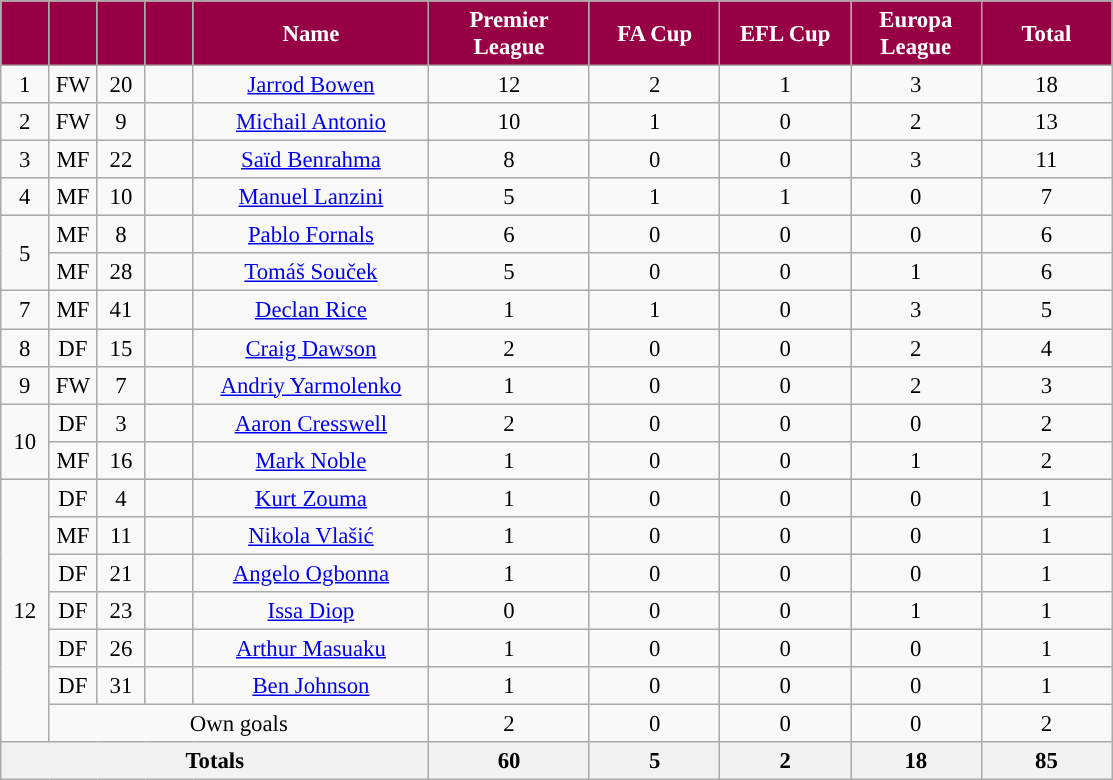<table class="wikitable sortable" style="font-size: 95%; text-align: center;">
<tr>
<th style="width:25px; background:#970045; color:white;"></th>
<th style="width:25px; background:#970045; color:white;"></th>
<th style="width:25px; background:#970045; color:white;"></th>
<th style="width:25px; background:#970045; color:white;"></th>
<th style="width:150px; background:#970045; color:white;">Name</th>
<th style="width:100px; background:#970045; color:white;">Premier League</th>
<th style="width:80px; background:#970045; color:white;">FA Cup</th>
<th style="width:80px; background:#970045; color:white;">EFL Cup</th>
<th style="width:80px; background:#970045; color:white;">Europa League</th>
<th style="width:80px; background:#970045; color:white;">Total</th>
</tr>
<tr>
<td rowspan=1>1</td>
<td>FW</td>
<td>20</td>
<td></td>
<td data-sort-value="Bowen, Jarrod"><a href='#'>Jarrod Bowen</a></td>
<td>12</td>
<td>2</td>
<td>1</td>
<td>3</td>
<td>18</td>
</tr>
<tr>
<td rowspan=1>2</td>
<td>FW</td>
<td>9</td>
<td></td>
<td data-sort-value="Antonio, Michail"><a href='#'>Michail Antonio</a></td>
<td>10</td>
<td>1</td>
<td>0</td>
<td>2</td>
<td>13</td>
</tr>
<tr>
<td rowspan=1>3</td>
<td>MF</td>
<td>22</td>
<td></td>
<td data-sort-value="Benrahma, Saïd"><a href='#'>Saïd Benrahma</a></td>
<td>8</td>
<td>0</td>
<td>0</td>
<td>3</td>
<td>11</td>
</tr>
<tr>
<td rowspan=1>4</td>
<td>MF</td>
<td>10</td>
<td></td>
<td data-sort-value="Lanzini, Manuel"><a href='#'>Manuel Lanzini</a></td>
<td>5</td>
<td>1</td>
<td>1</td>
<td>0</td>
<td>7</td>
</tr>
<tr>
<td rowspan=2>5</td>
<td>MF</td>
<td>8</td>
<td></td>
<td data-sort-value=“Fornals, Pablo”><a href='#'>Pablo Fornals</a></td>
<td>6</td>
<td>0</td>
<td>0</td>
<td>0</td>
<td>6</td>
</tr>
<tr>
<td>MF</td>
<td>28</td>
<td></td>
<td data-sort-value="Souček, Tomáš"><a href='#'>Tomáš Souček</a></td>
<td>5</td>
<td>0</td>
<td>0</td>
<td>1</td>
<td>6</td>
</tr>
<tr>
<td rowspan=1>7</td>
<td>MF</td>
<td>41</td>
<td></td>
<td data-sort-value="Rice, Declan"><a href='#'>Declan Rice</a></td>
<td>1</td>
<td>1</td>
<td>0</td>
<td>3</td>
<td>5</td>
</tr>
<tr>
<td rowspan=1>8</td>
<td>DF</td>
<td>15</td>
<td></td>
<td data-sort-value="Dawson, Craig"><a href='#'>Craig Dawson</a></td>
<td>2</td>
<td>0</td>
<td>0</td>
<td>2</td>
<td>4</td>
</tr>
<tr>
<td rowspan=1>9</td>
<td>FW</td>
<td>7</td>
<td></td>
<td data-sort-value="Yarmolenko, Andriy"><a href='#'>Andriy Yarmolenko</a></td>
<td>1</td>
<td>0</td>
<td>0</td>
<td>2</td>
<td>3</td>
</tr>
<tr>
<td rowspan=2>10</td>
<td>DF</td>
<td>3</td>
<td></td>
<td data-sort-value="Cresswell, Aaron"><a href='#'>Aaron Cresswell</a></td>
<td>2</td>
<td>0</td>
<td>0</td>
<td>0</td>
<td>2</td>
</tr>
<tr>
<td>MF</td>
<td>16</td>
<td></td>
<td data-sort-value="Noble, Mark"><a href='#'>Mark Noble</a></td>
<td>1</td>
<td>0</td>
<td>0</td>
<td>1</td>
<td>2</td>
</tr>
<tr>
<td rowspan=7>12</td>
<td>DF</td>
<td>4</td>
<td></td>
<td data-sort-value="Zouma, Kurt"><a href='#'>Kurt Zouma</a></td>
<td>1</td>
<td>0</td>
<td>0</td>
<td>0</td>
<td>1</td>
</tr>
<tr>
<td>MF</td>
<td>11</td>
<td></td>
<td data-sort-value="Vlašić, Nikola"><a href='#'>Nikola Vlašić</a></td>
<td>1</td>
<td>0</td>
<td>0</td>
<td>0</td>
<td>1</td>
</tr>
<tr>
<td>DF</td>
<td>21</td>
<td></td>
<td data-sort-value="Ogbonna, Angelo"><a href='#'>Angelo Ogbonna</a></td>
<td>1</td>
<td>0</td>
<td>0</td>
<td>0</td>
<td>1</td>
</tr>
<tr>
<td>DF</td>
<td>23</td>
<td></td>
<td data-sort-value="Diop, Issa"><a href='#'>Issa Diop</a></td>
<td>0</td>
<td>0</td>
<td>0</td>
<td>1</td>
<td>1</td>
</tr>
<tr>
<td>DF</td>
<td>26</td>
<td></td>
<td data-sort-value="Masuaku, Arthur"><a href='#'>Arthur Masuaku</a></td>
<td>1</td>
<td>0</td>
<td>0</td>
<td>0</td>
<td>1</td>
</tr>
<tr>
<td>DF</td>
<td>31</td>
<td></td>
<td data-sort-value="Johnson, Ben"><a href='#'>Ben Johnson</a></td>
<td>1</td>
<td>0</td>
<td>0</td>
<td>0</td>
<td>1</td>
</tr>
<tr>
<td colspan="4">Own goals</td>
<td>2</td>
<td>0</td>
<td>0</td>
<td>0</td>
<td>2</td>
</tr>
<tr class="sortbottom">
<th colspan=5>Totals</th>
<th>60</th>
<th>5</th>
<th>2</th>
<th>18</th>
<th>85</th>
</tr>
</table>
